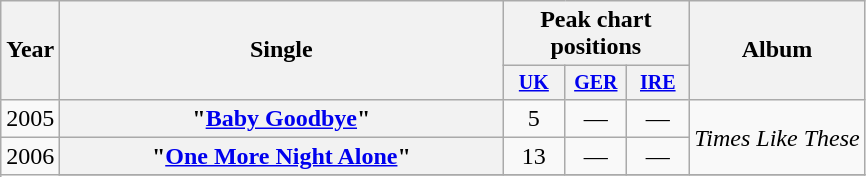<table class="wikitable plainrowheaders" style="text-align:center;">
<tr>
<th rowspan="2">Year</th>
<th rowspan="2" style="width:18em;">Single</th>
<th colspan="3">Peak chart<br>positions</th>
<th rowspan="2">Album</th>
</tr>
<tr style="font-size:smaller;">
<th width="35"><a href='#'>UK</a><br></th>
<th width="35"><a href='#'>GER</a><br></th>
<th width="35"><a href='#'>IRE</a><br></th>
</tr>
<tr>
<td>2005</td>
<th scope="row">"<a href='#'>Baby Goodbye</a>"</th>
<td>5</td>
<td>—</td>
<td>—</td>
<td align="left" rowspan="2"><em>Times Like These</em></td>
</tr>
<tr>
<td rowspan=2>2006</td>
<th scope="row">"<a href='#'>One More Night Alone</a>"</th>
<td>13</td>
<td>—</td>
<td>—</td>
</tr>
<tr>
</tr>
</table>
